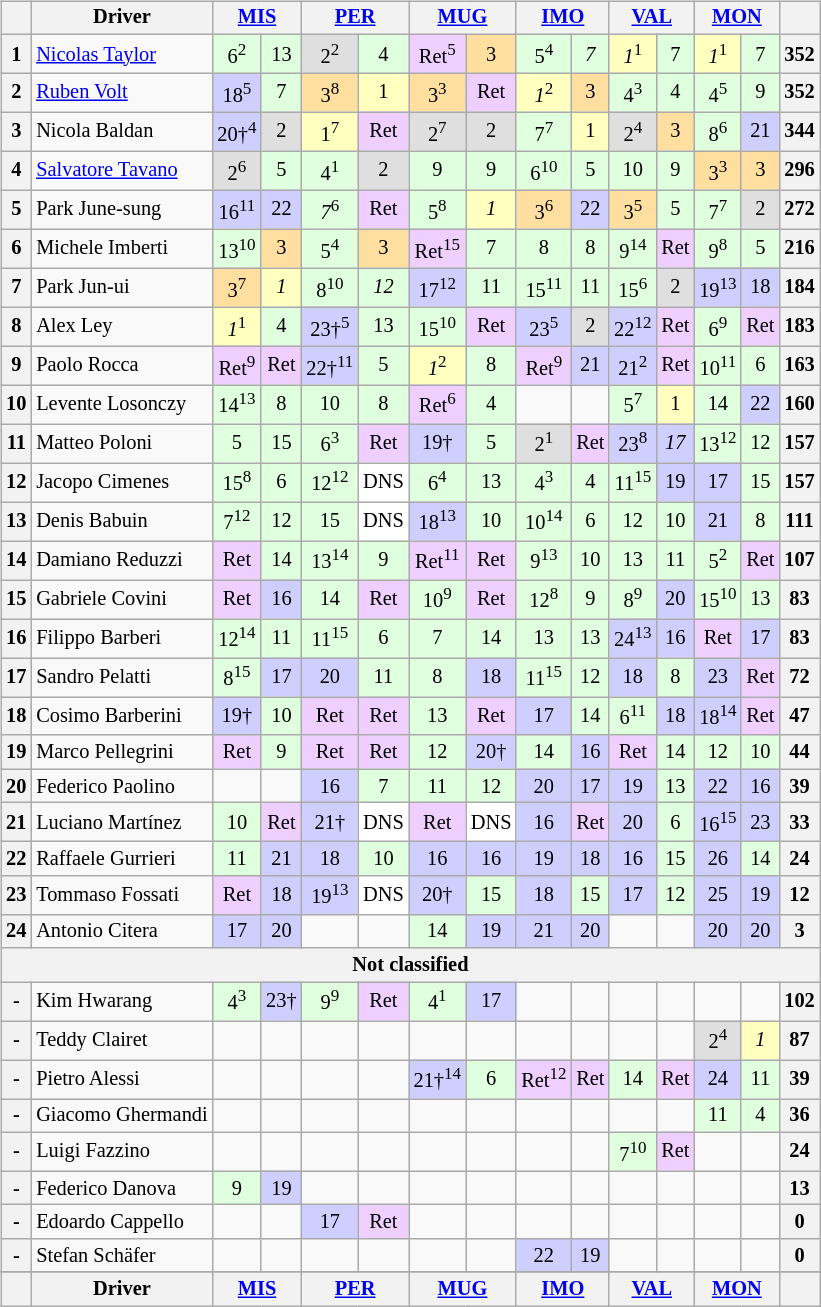<table>
<tr>
<td valign=top><br><table class="wikitable" align="left" style="font-size: 85%; text-align: center;" |>
<tr valign="top">
<th valign=middle></th>
<th valign=middle>Driver</th>
<th colspan="2"><a href='#'>MIS</a></th>
<th colspan="2"><a href='#'>PER</a></th>
<th colspan="2"><a href='#'>MUG</a></th>
<th colspan="2"><a href='#'>IMO</a></th>
<th colspan="2"><a href='#'>VAL</a></th>
<th colspan="2"><a href='#'>MON</a></th>
<th valign="middle">  </th>
</tr>
<tr>
<th>1</th>
<td align="left"> <a href='#'>Nicolas Taylor</a></td>
<td style="background:#dfffdf;">6<sup>2</sup></td>
<td style="background:#dfffdf;">13</td>
<td style="background:#dfdfdf;">2<sup>2</sup></td>
<td style="background:#dfffdf;">4</td>
<td style="background:#efcfff;">Ret<sup>5</sup></td>
<td style="background:#ffdf9f;">3</td>
<td style="background:#dfffdf;">5<sup>4</sup></td>
<td style="background:#dfffdf;"><em>7</em></td>
<td style="background:#ffffbf;"><em>1</em><sup>1</sup></td>
<td style="background:#dfffdf;">7</td>
<td style="background:#ffffbf;"><em>1</em><sup>1</sup></td>
<td style="background:#dfffdf;">7</td>
<th>352</th>
</tr>
<tr>
<th>2</th>
<td align="left"> <a href='#'>Ruben Volt</a></td>
<td style="background:#cfcfff;">18<sup>5</sup></td>
<td style="background:#dfffdf;">7</td>
<td style="background:#ffdf9f;">3<sup>8</sup></td>
<td style="background:#ffffbf;">1</td>
<td style="background:#ffdf9f;">3<sup>3</sup></td>
<td style="background:#efcfff;">Ret</td>
<td style="background:#ffffbf;"><em>1</em><sup>2</sup></td>
<td style="background:#ffdf9f;">3</td>
<td style="background:#dfffdf;">4<sup>3</sup></td>
<td style="background:#dfffdf;">4</td>
<td style="background:#dfffdf;">4<sup>5</sup></td>
<td style="background:#dfffdf;">9</td>
<th>352</th>
</tr>
<tr>
<th>3</th>
<td align="left"> Nicola Baldan</td>
<td style="background:#cfcfff;">20†<sup>4</sup></td>
<td style="background:#dfdfdf;">2</td>
<td style="background:#ffffbf;">1<sup>7</sup></td>
<td style="background:#efcfff;">Ret</td>
<td style="background:#dfdfdf;">2<sup>7</sup></td>
<td style="background:#dfdfdf;">2</td>
<td style="background:#dfffdf;">7<sup>7</sup></td>
<td style="background:#ffffbf;">1</td>
<td style="background:#dfdfdf;">2<sup>4</sup></td>
<td style="background:#ffdf9f;">3</td>
<td style="background:#dfffdf;">8<sup>6</sup></td>
<td style="background:#cfcfff;">21</td>
<th>344</th>
</tr>
<tr>
<th>4</th>
<td align="left"> <a href='#'>Salvatore Tavano</a></td>
<td style="background:#dfdfdf;">2<sup>6</sup></td>
<td style="background:#dfffdf;">5</td>
<td style="background:#dfffdf;">4<sup>1</sup></td>
<td style="background:#dfdfdf;">2</td>
<td style="background:#dfffdf;">9</td>
<td style="background:#dfffdf;">9</td>
<td style="background:#dfffdf;">6<sup>10</sup></td>
<td style="background:#dfffdf;">5</td>
<td style="background:#dfffdf;">10</td>
<td style="background:#dfffdf;">9</td>
<td style="background:#ffdf9f;">3<sup>3</sup></td>
<td style="background:#ffdf9f;">3</td>
<th>296</th>
</tr>
<tr>
<th>5</th>
<td align="left"> Park June-sung</td>
<td style="background:#cfcfff;">16<sup>11</sup></td>
<td style="background:#cfcfff;">22</td>
<td style="background:#dfffdf;"><em>7</em><sup>6</sup></td>
<td style="background:#efcfff;">Ret</td>
<td style="background:#dfffdf;">5<sup>8</sup></td>
<td style="background:#ffffbf;"><em>1</em></td>
<td style="background:#ffdf9f;">3<sup>6</sup></td>
<td style="background:#cfcfff;">22</td>
<td style="background:#ffdf9f;">3<sup>5</sup></td>
<td style="background:#dfffdf;">5</td>
<td style="background:#dfffdf;">7<sup>7</sup></td>
<td style="background:#dfdfdf;">2</td>
<th>272</th>
</tr>
<tr>
<th>6</th>
<td align="left"> Michele Imberti</td>
<td style="background:#dfffdf;">13<sup>10</sup></td>
<td style="background:#ffdf9f;">3</td>
<td style="background:#dfffdf;">5<sup>4</sup></td>
<td style="background:#ffdf9f;">3</td>
<td style="background:#efcfff;">Ret<sup>15</sup></td>
<td style="background:#dfffdf;">7</td>
<td style="background:#dfffdf;">8</td>
<td style="background:#dfffdf;">8</td>
<td style="background:#dfffdf;">9<sup>14</sup></td>
<td style="background:#efcfff;">Ret</td>
<td style="background:#dfffdf;">9<sup>8</sup></td>
<td style="background:#dfffdf;">5</td>
<th>216</th>
</tr>
<tr>
<th>7</th>
<td align="left"> Park Jun-ui</td>
<td style="background:#ffdf9f;">3<sup>7</sup></td>
<td style="background:#ffffbf;"><em>1</em></td>
<td style="background:#dfffdf;">8<sup>10</sup></td>
<td style="background:#dfffdf;"><em>12</em></td>
<td style="background:#cfcfff;">17<sup>12</sup></td>
<td style="background:#dfffdf;">11</td>
<td style="background:#dfffdf;">15<sup>11</sup></td>
<td style="background:#dfffdf;">11</td>
<td style="background:#dfffdf;">15<sup>6</sup></td>
<td style="background:#dfdfdf;">2</td>
<td style="background:#cfcfff;">19<sup>13</sup></td>
<td style="background:#cfcfff;">18</td>
<th>184</th>
</tr>
<tr>
<th>8</th>
<td align="left"> Alex Ley</td>
<td style="background:#ffffbf;"><em>1</em><sup>1</sup></td>
<td style="background:#dfffdf;">4</td>
<td style="background:#cfcfff;">23†<sup>5</sup></td>
<td style="background:#dfffdf;">13</td>
<td style="background:#dfffdf;">15<sup>10</sup></td>
<td style="background:#efcfff;">Ret</td>
<td style="background:#cfcfff;">23<sup>5</sup></td>
<td style="background:#dfdfdf;">2</td>
<td style="background:#cfcfff;">22<sup>12</sup></td>
<td style="background:#efcfff;">Ret</td>
<td style="background:#dfffdf;">6<sup>9</sup></td>
<td style="background:#efcfff;">Ret</td>
<th>183</th>
</tr>
<tr>
<th>9</th>
<td align="left"> Paolo Rocca</td>
<td style="background:#efcfff;">Ret<sup>9</sup></td>
<td style="background:#efcfff;">Ret</td>
<td style="background:#cfcfff;">22†<sup>11</sup></td>
<td style="background:#dfffdf;">5</td>
<td style="background:#ffffbf;"><em>1</em><sup>2</sup></td>
<td style="background:#dfffdf;">8</td>
<td style="background:#efcfff;">Ret<sup>9</sup></td>
<td style="background:#cfcfff;">21</td>
<td style="background:#cfcfff;">21<sup>2</sup></td>
<td style="background:#efcfff;">Ret</td>
<td style="background:#dfffdf;">10<sup>11</sup></td>
<td style="background:#dfffdf;">6</td>
<th>163</th>
</tr>
<tr>
<th>10</th>
<td align="left"> Levente Losonczy</td>
<td style="background:#dfffdf;">14<sup>13</sup></td>
<td style="background:#dfffdf;">8</td>
<td style="background:#dfffdf;">10</td>
<td style="background:#dfffdf;">8</td>
<td style="background:#efcfff;">Ret<sup>6</sup></td>
<td style="background:#dfffdf;">4</td>
<td></td>
<td></td>
<td style="background:#dfffdf;">5<sup>7</sup></td>
<td style="background:#ffffbf;">1</td>
<td style="background:#dfffdf;">14</td>
<td style="background:#cfcfff;">22</td>
<th>160</th>
</tr>
<tr>
<th>11</th>
<td align="left"> Matteo Poloni</td>
<td style="background:#dfffdf;">5</td>
<td style="background:#dfffdf;">15</td>
<td style="background:#dfffdf;">6<sup>3</sup></td>
<td style="background:#efcfff;">Ret</td>
<td style="background:#cfcfff;">19†</td>
<td style="background:#dfffdf;">5</td>
<td style="background:#dfdfdf;">2<sup>1</sup></td>
<td style="background:#efcfff;">Ret</td>
<td style="background:#cfcfff;">23<sup>8</sup></td>
<td style="background:#cfcfff;"><em>17</em></td>
<td style="background:#dfffdf;">13<sup>12</sup></td>
<td style="background:#dfffdf;">12</td>
<th>157</th>
</tr>
<tr>
<th>12</th>
<td align="left"> Jacopo Cimenes</td>
<td style="background:#dfffdf;">15<sup>8</sup></td>
<td style="background:#dfffdf;">6</td>
<td style="background:#dfffdf;">12<sup>12</sup></td>
<td style="background:#ffffff;">DNS</td>
<td style="background:#dfffdf;">6<sup>4</sup></td>
<td style="background:#dfffdf;">13</td>
<td style="background:#dfffdf;">4<sup>3</sup></td>
<td style="background:#dfffdf;">4</td>
<td style="background:#dfffdf;">11<sup>15</sup></td>
<td style="background:#cfcfff;">19</td>
<td style="background:#cfcfff;">17</td>
<td style="background:#dfffdf;">15</td>
<th>157</th>
</tr>
<tr>
<th>13</th>
<td align="left"> Denis Babuin</td>
<td style="background:#dfffdf;">7<sup>12</sup></td>
<td style="background:#dfffdf;">12</td>
<td style="background:#dfffdf;">15</td>
<td style="background:#ffffff;">DNS</td>
<td style="background:#cfcfff;">18<sup>13</sup></td>
<td style="background:#dfffdf;">10</td>
<td style="background:#dfffdf;">10<sup>14</sup></td>
<td style="background:#dfffdf;">6</td>
<td style="background:#dfffdf;">12</td>
<td style="background:#dfffdf;">10</td>
<td style="background:#cfcfff;">21</td>
<td style="background:#dfffdf;">8</td>
<th>111</th>
</tr>
<tr>
<th>14</th>
<td align="left"> Damiano Reduzzi</td>
<td style="background:#efcfff;">Ret</td>
<td style="background:#dfffdf;">14</td>
<td style="background:#dfffdf;">13<sup>14</sup></td>
<td style="background:#dfffdf;">9</td>
<td style="background:#efcfff;">Ret<sup>11</sup></td>
<td style="background:#efcfff;">Ret</td>
<td style="background:#dfffdf;">9<sup>13</sup></td>
<td style="background:#dfffdf;">10</td>
<td style="background:#dfffdf;">13</td>
<td style="background:#dfffdf;">11</td>
<td style="background:#dfffdf;">5<sup>2</sup></td>
<td style="background:#efcfff;">Ret</td>
<th>107</th>
</tr>
<tr>
<th>15</th>
<td align="left"> Gabriele Covini</td>
<td style="background:#efcfff;">Ret</td>
<td style="background:#cfcfff;">16</td>
<td style="background:#dfffdf;">14</td>
<td style="background:#efcfff;">Ret</td>
<td style="background:#dfffdf;">10<sup>9</sup></td>
<td style="background:#efcfff;">Ret</td>
<td style="background:#dfffdf;">12<sup>8</sup></td>
<td style="background:#dfffdf;">9</td>
<td style="background:#dfffdf;">8<sup>9</sup></td>
<td style="background:#cfcfff;">20</td>
<td style="background:#dfffdf;">15<sup>10</sup></td>
<td style="background:#dfffdf;">13</td>
<th>83</th>
</tr>
<tr>
<th>16</th>
<td align="left"> Filippo Barberi</td>
<td style="background:#dfffdf;">12<sup>14</sup></td>
<td style="background:#dfffdf;">11</td>
<td style="background:#dfffdf;">11<sup>15</sup></td>
<td style="background:#dfffdf;">6</td>
<td style="background:#dfffdf;">7</td>
<td style="background:#dfffdf;">14</td>
<td style="background:#dfffdf;">13</td>
<td style="background:#dfffdf;">13</td>
<td style="background:#cfcfff;">24<sup>13</sup></td>
<td style="background:#cfcfff;">16</td>
<td style="background:#efcfff;">Ret</td>
<td style="background:#cfcfff;">17</td>
<th>83</th>
</tr>
<tr>
<th>17</th>
<td align="left"> Sandro Pelatti</td>
<td style="background:#dfffdf;">8<sup>15</sup></td>
<td style="background:#cfcfff;">17</td>
<td style="background:#cfcfff;">20</td>
<td style="background:#dfffdf;">11</td>
<td style="background:#dfffdf;">8</td>
<td style="background:#cfcfff;">18</td>
<td style="background:#dfffdf;">11<sup>15</sup></td>
<td style="background:#dfffdf;">12</td>
<td style="background:#cfcfff;">18</td>
<td style="background:#dfffdf;">8</td>
<td style="background:#cfcfff;">23</td>
<td style="background:#efcfff;">Ret</td>
<th>72</th>
</tr>
<tr>
<th>18</th>
<td align="left"> Cosimo Barberini</td>
<td style="background:#cfcfff;">19†</td>
<td style="background:#dfffdf;">10</td>
<td style="background:#efcfff;">Ret</td>
<td style="background:#efcfff;">Ret</td>
<td style="background:#dfffdf;">13</td>
<td style="background:#efcfff;">Ret</td>
<td style="background:#cfcfff;">17</td>
<td style="background:#dfffdf;">14</td>
<td style="background:#dfffdf;">6<sup>11</sup></td>
<td style="background:#cfcfff;">18</td>
<td style="background:#cfcfff;">18<sup>14</sup></td>
<td style="background:#efcfff;">Ret</td>
<th>47</th>
</tr>
<tr>
<th>19</th>
<td align="left"> Marco Pellegrini</td>
<td style="background:#efcfff;">Ret</td>
<td style="background:#dfffdf;">9</td>
<td style="background:#efcfff;">Ret</td>
<td style="background:#efcfff;">Ret</td>
<td style="background:#dfffdf;">12</td>
<td style="background:#cfcfff;">20†</td>
<td style="background:#dfffdf;">14</td>
<td style="background:#cfcfff;">16</td>
<td style="background:#efcfff;">Ret</td>
<td style="background:#dfffdf;">14</td>
<td style="background:#dfffdf;">12</td>
<td style="background:#dfffdf;">10</td>
<th>44</th>
</tr>
<tr>
<th>20</th>
<td align="left"> Federico Paolino</td>
<td></td>
<td></td>
<td style="background:#cfcfff;">16</td>
<td style="background:#dfffdf;">7</td>
<td style="background:#dfffdf;">11</td>
<td style="background:#dfffdf;">12</td>
<td style="background:#cfcfff;">20</td>
<td style="background:#cfcfff;">17</td>
<td style="background:#cfcfff;">19</td>
<td style="background:#dfffdf;">13</td>
<td style="background:#cfcfff;">22</td>
<td style="background:#cfcfff;">16</td>
<th>39</th>
</tr>
<tr>
<th>21</th>
<td align="left"> Luciano Martínez</td>
<td style="background:#dfffdf;">10</td>
<td style="background:#efcfff;">Ret</td>
<td style="background:#cfcfff;">21†</td>
<td style="background:#ffffff;">DNS</td>
<td style="background:#efcfff;">Ret</td>
<td style="background:#ffffff;">DNS</td>
<td style="background:#cfcfff;">16</td>
<td style="background:#efcfff;">Ret</td>
<td style="background:#cfcfff;">20</td>
<td style="background:#dfffdf;">6</td>
<td style="background:#cfcfff;">16<sup>15</sup></td>
<td style="background:#cfcfff;">23</td>
<th>33</th>
</tr>
<tr>
<th>22</th>
<td align="left"> Raffaele Gurrieri</td>
<td style="background:#dfffdf;">11</td>
<td style="background:#cfcfff;">21</td>
<td style="background:#cfcfff;">18</td>
<td style="background:#dfffdf;">10</td>
<td style="background:#cfcfff;">16</td>
<td style="background:#cfcfff;">16</td>
<td style="background:#cfcfff;">19</td>
<td style="background:#cfcfff;">18</td>
<td style="background:#cfcfff;">16</td>
<td style="background:#dfffdf;">15</td>
<td style="background:#cfcfff;">26</td>
<td style="background:#dfffdf;">14</td>
<th>24</th>
</tr>
<tr>
<th>23</th>
<td align="left" nowrap> Tommaso Fossati</td>
<td style="background:#efcfff;">Ret</td>
<td style="background:#cfcfff;">18</td>
<td style="background:#cfcfff;">19<sup>13</sup></td>
<td style="background:#ffffff;">DNS</td>
<td style="background:#cfcfff;">20†</td>
<td style="background:#dfffdf;">15</td>
<td style="background:#cfcfff;">18</td>
<td style="background:#dfffdf;">15</td>
<td style="background:#cfcfff;">17</td>
<td style="background:#dfffdf;">12</td>
<td style="background:#cfcfff;">25</td>
<td style="background:#cfcfff;">19</td>
<th>12</th>
</tr>
<tr>
<th>24</th>
<td align="left"> Antonio Citera</td>
<td style="background:#cfcfff;">17</td>
<td style="background:#cfcfff;">20</td>
<td></td>
<td></td>
<td style="background:#dfffdf;">14</td>
<td style="background:#cfcfff;">19</td>
<td style="background:#cfcfff;">21</td>
<td style="background:#cfcfff;">20</td>
<td></td>
<td></td>
<td style="background:#cfcfff;">20</td>
<td style="background:#cfcfff;">20</td>
<th>3</th>
</tr>
<tr>
<th colspan="15">Not classified</th>
</tr>
<tr>
<th>-</th>
<td align="left"> Kim Hwarang</td>
<td style="background:#dfffdf;">4<sup>3</sup></td>
<td style="background:#cfcfff;">23†</td>
<td style="background:#dfffdf;">9<sup>9</sup></td>
<td style="background:#efcfff;">Ret</td>
<td style="background:#dfffdf;">4<sup>1</sup></td>
<td style="background:#cfcfff;">17</td>
<td></td>
<td></td>
<td></td>
<td></td>
<td></td>
<td></td>
<th>102</th>
</tr>
<tr>
<th>-</th>
<td align="left"> Teddy Clairet</td>
<td></td>
<td></td>
<td></td>
<td></td>
<td></td>
<td></td>
<td></td>
<td></td>
<td></td>
<td></td>
<td style="background:#dfdfdf;">2<sup>4</sup></td>
<td style="background:#ffffbf;"><em>1</em></td>
<th>87</th>
</tr>
<tr>
<th>-</th>
<td align="left"> Pietro Alessi</td>
<td></td>
<td></td>
<td></td>
<td></td>
<td style="background:#cfcfff;">21†<sup>14</sup></td>
<td style="background:#dfffdf;">6</td>
<td style="background:#efcfff;">Ret<sup>12</sup></td>
<td style="background:#efcfff;">Ret</td>
<td style="background:#dfffdf;">14</td>
<td style="background:#efcfff;">Ret</td>
<td style="background:#cfcfff;">24</td>
<td style="background:#dfffdf;">11</td>
<th>39</th>
</tr>
<tr>
<th>-</th>
<td align="left" nowrap> Giacomo Ghermandi</td>
<td></td>
<td></td>
<td></td>
<td></td>
<td></td>
<td></td>
<td></td>
<td></td>
<td></td>
<td></td>
<td style="background:#dfffdf;">11</td>
<td style="background:#dfffdf;">4</td>
<th>36</th>
</tr>
<tr>
<th>-</th>
<td align="left"> Luigi Fazzino</td>
<td></td>
<td></td>
<td></td>
<td></td>
<td></td>
<td></td>
<td></td>
<td></td>
<td style="background:#dfffdf;">7<sup>10</sup></td>
<td style="background:#efcfff;">Ret</td>
<td></td>
<td></td>
<th>24</th>
</tr>
<tr>
<th>-</th>
<td align="left"> Federico Danova</td>
<td style="background:#dfffdf;">9</td>
<td style="background:#cfcfff;">19</td>
<td></td>
<td></td>
<td></td>
<td></td>
<td></td>
<td></td>
<td></td>
<td></td>
<td></td>
<td></td>
<th>13</th>
</tr>
<tr>
<th>-</th>
<td align="left"> Edoardo Cappello</td>
<td></td>
<td></td>
<td style="background:#cfcfff;">17</td>
<td style="background:#efcfff;">Ret</td>
<td></td>
<td></td>
<td></td>
<td></td>
<td></td>
<td></td>
<td></td>
<td></td>
<th>0</th>
</tr>
<tr>
<th>-</th>
<td align="left"> Stefan Schäfer</td>
<td></td>
<td></td>
<td></td>
<td></td>
<td></td>
<td></td>
<td style="background:#cfcfff;">22</td>
<td style="background:#cfcfff;">19</td>
<td></td>
<td></td>
<td></td>
<td></td>
<th>0</th>
</tr>
<tr>
</tr>
<tr valign="top">
<th valign=middle></th>
<th valign=middle>Driver</th>
<th colspan="2"><a href='#'>MIS</a></th>
<th colspan="2"><a href='#'>PER</a></th>
<th colspan="2"><a href='#'>MUG</a></th>
<th colspan="2"><a href='#'>IMO</a></th>
<th colspan="2"><a href='#'>VAL</a></th>
<th colspan="2"><a href='#'>MON</a></th>
<th valign="middle">  </th>
</tr>
</table>
</td>
<td valign=top><br></td>
</tr>
</table>
